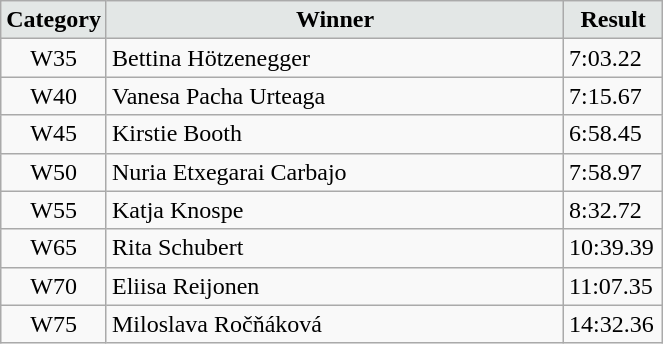<table class="wikitable" width=35%>
<tr>
<td width=15% align="center" bgcolor=#E3E7E6><strong>Category</strong></td>
<td align="center" bgcolor=#E3E7E6> <strong>Winner</strong></td>
<td width=15% align="center" bgcolor=#E3E7E6><strong>Result</strong></td>
</tr>
<tr>
<td align="center">W35</td>
<td> Bettina Hötzenegger</td>
<td>7:03.22</td>
</tr>
<tr>
<td align="center">W40</td>
<td> Vanesa Pacha Urteaga</td>
<td>7:15.67</td>
</tr>
<tr>
<td align="center">W45</td>
<td> Kirstie Booth</td>
<td>6:58.45</td>
</tr>
<tr>
<td align="center">W50</td>
<td> Nuria Etxegarai Carbajo</td>
<td>7:58.97</td>
</tr>
<tr>
<td align="center">W55</td>
<td> Katja Knospe</td>
<td>8:32.72</td>
</tr>
<tr>
<td align="center">W65</td>
<td> Rita Schubert</td>
<td>10:39.39</td>
</tr>
<tr>
<td align="center">W70</td>
<td> Eliisa Reijonen</td>
<td>11:07.35</td>
</tr>
<tr>
<td align="center">W75</td>
<td> Miloslava Ročňáková</td>
<td>14:32.36</td>
</tr>
</table>
